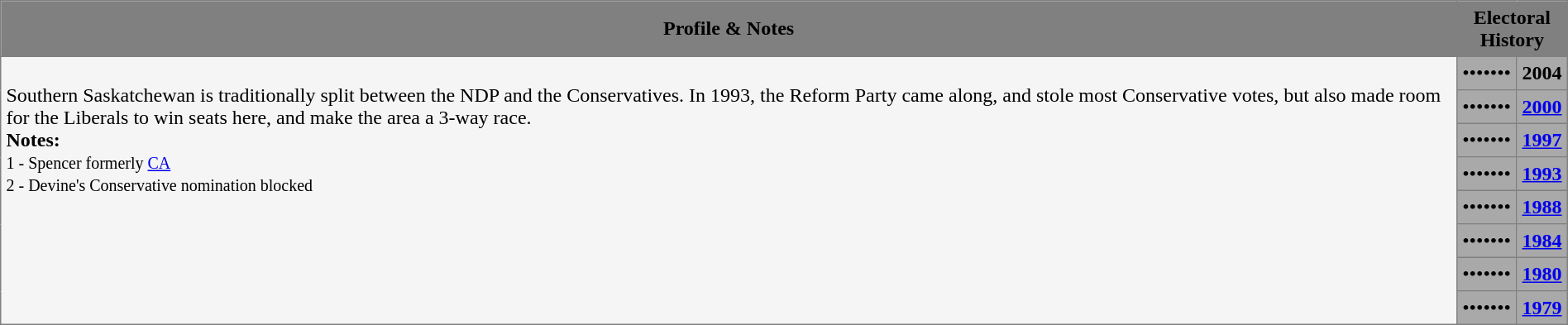<table border="1" cellpadding="4" cellspacing="0" style="border-collapse: collapse">
<tr bgcolor=gray>
<th width=100%>Profile & Notes</th>
<th colspan=2>Electoral History</th>
</tr>
<tr>
<td bgcolor=whitesmoke rowspan=8 valign=top><br>Southern Saskatchewan is traditionally split between the NDP and the Conservatives. In 1993, the Reform Party came along, and stole most Conservative votes, but also made room for the Liberals to win seats here, and make the area a 3-way race.<br><strong>Notes:</strong><small>
<br>1 - Spencer formerly <a href='#'>CA</a>
<br>2 - Devine's Conservative nomination blocked
</small></td>
<td bgcolor=darkgray align=right valign=center><span>•</span><span>••••••</span></td>
<td bgcolor=darkgray valign=center><strong>2004</strong></td>
</tr>
<tr>
<td bgcolor=darkgray align=right valign=center><span>••</span><span>•</span><span>••••</span></td>
<td bgcolor=darkgray valign=center><strong><a href='#'>2000</a></strong></td>
</tr>
<tr>
<td colspan=1 bgcolor=darkgray align=right valign=center><span>•••</span><span>•</span><span>•••</span></td>
<td bgcolor=darkgray valign=center><strong><a href='#'>1997</a></strong></td>
</tr>
<tr>
<td colspan=1 bgcolor=darkgray align=right valign=center><span>••</span><span>••</span><span>•••</span></td>
<td bgcolor=darkgray valign=center><strong><a href='#'>1993</a></strong></td>
</tr>
<tr>
<td colspan=1 bgcolor=darkgray align=right valign=center><span>••••</span><span>•••</span></td>
<td bgcolor=darkgray valign=center><strong><a href='#'>1988</a></strong></td>
</tr>
<tr>
<td colspan=1 bgcolor=darkgray align=right valign=center><span>•••</span><span>••••</span></td>
<td bgcolor=darkgray valign=center><strong><a href='#'>1984</a></strong></td>
</tr>
<tr>
<td colspan=1 bgcolor=darkgray align=right valign=center><span>•••</span><span>••••</span></td>
<td bgcolor=darkgray valign=center><strong><a href='#'>1980</a></strong></td>
</tr>
<tr>
<td colspan=1 bgcolor=darkgray align=right valign=center><span>•••</span><span>••••</span></td>
<td bgcolor=darkgray valign=center><strong><a href='#'>1979</a></strong></td>
</tr>
</table>
